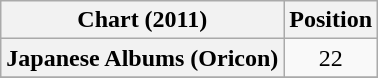<table class="wikitable plainrowheaders">
<tr>
<th>Chart (2011)</th>
<th>Position</th>
</tr>
<tr>
<th scope="row">Japanese Albums (Oricon)</th>
<td style="text-align:center;">22</td>
</tr>
<tr>
</tr>
</table>
